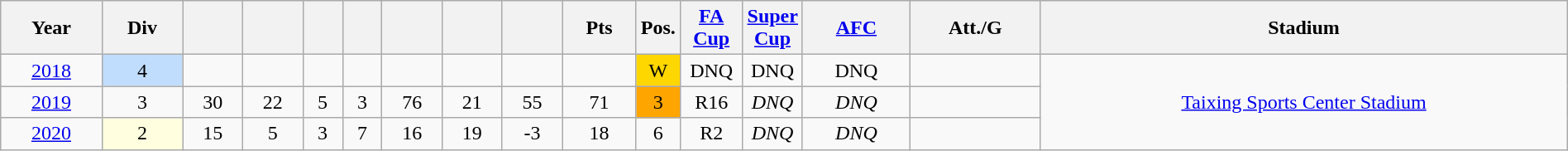<table class="wikitable sortable" width=100% style=text-align:Center>
<tr>
<th>Year</th>
<th>Div</th>
<th></th>
<th></th>
<th></th>
<th></th>
<th></th>
<th></th>
<th></th>
<th>Pts</th>
<th width=2%>Pos.</th>
<th width=4%><a href='#'>FA Cup</a></th>
<th width=2%><a href='#'>Super Cup</a></th>
<th><a href='#'>AFC</a></th>
<th>Att./G</th>
<th>Stadium</th>
</tr>
<tr>
<td><a href='#'>2018</a></td>
<td bgcolor="#c1ddfd">4</td>
<td></td>
<td></td>
<td></td>
<td></td>
<td></td>
<td></td>
<td></td>
<td></td>
<td bgcolor=#FFD700>W</td>
<td>DNQ</td>
<td>DNQ</td>
<td>DNQ</td>
<td></td>
<td align=center rowspan=3><a href='#'>Taixing Sports Center Stadium</a></td>
</tr>
<tr>
<td><a href='#'>2019</a></td>
<td>3</td>
<td>30</td>
<td>22</td>
<td>5</td>
<td>3</td>
<td>76</td>
<td>21</td>
<td>55</td>
<td>71</td>
<td bgcolor=FFA500>3</td>
<td>R16</td>
<td><em>DNQ</em></td>
<td><em>DNQ</em></td>
<td></td>
</tr>
<tr>
<td><a href='#'>2020</a></td>
<td bgcolor="#FFFFE0">2</td>
<td>15</td>
<td>5</td>
<td>3</td>
<td>7</td>
<td>16</td>
<td>19</td>
<td>-3</td>
<td>18</td>
<td>6</td>
<td>R2</td>
<td><em>DNQ</em></td>
<td><em>DNQ</em></td>
<td></td>
</tr>
</table>
